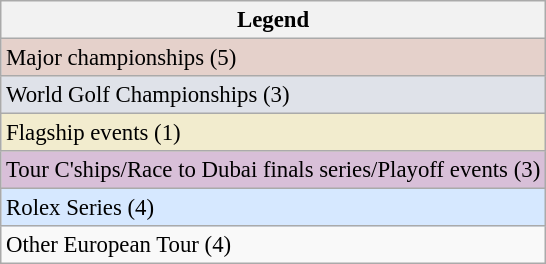<table class="wikitable" style="font-size:95%;">
<tr>
<th>Legend</th>
</tr>
<tr style="background:#e5d1cb;">
<td>Major championships (5)</td>
</tr>
<tr style="background:#dfe2e9">
<td>World Golf Championships (3)</td>
</tr>
<tr style="background:#f2ecce;">
<td>Flagship events (1)</td>
</tr>
<tr style="background:thistle;">
<td>Tour C'ships/Race to Dubai finals series/Playoff events (3)</td>
</tr>
<tr style="background:#D6E8FF;">
<td>Rolex Series (4)</td>
</tr>
<tr>
<td>Other European Tour (4)</td>
</tr>
</table>
